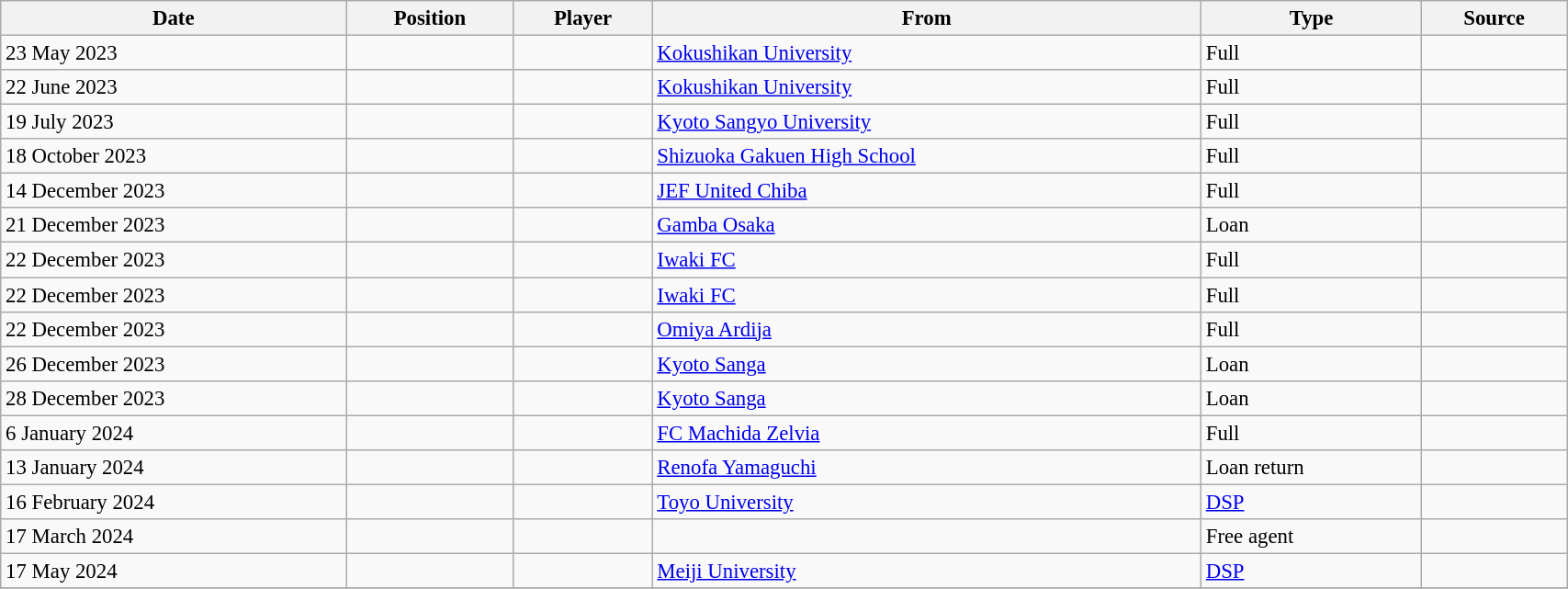<table class="wikitable sortable" style="width:90%; text-align:center; font-size:95%; text-align:left;">
<tr>
<th>Date</th>
<th>Position</th>
<th>Player</th>
<th>From</th>
<th>Type</th>
<th>Source</th>
</tr>
<tr>
<td>23 May 2023</td>
<td></td>
<td></td>
<td> <a href='#'>Kokushikan University</a></td>
<td>Full</td>
<td></td>
</tr>
<tr>
<td>22 June 2023</td>
<td></td>
<td></td>
<td> <a href='#'>Kokushikan University</a></td>
<td>Full</td>
<td></td>
</tr>
<tr>
<td>19 July 2023</td>
<td></td>
<td></td>
<td> <a href='#'>Kyoto Sangyo University</a></td>
<td>Full</td>
<td></td>
</tr>
<tr>
<td>18 October 2023</td>
<td></td>
<td></td>
<td> <a href='#'>Shizuoka Gakuen High School</a></td>
<td>Full</td>
<td></td>
</tr>
<tr>
<td>14 December 2023</td>
<td></td>
<td></td>
<td> <a href='#'>JEF United Chiba</a></td>
<td>Full</td>
<td></td>
</tr>
<tr>
<td>21 December 2023</td>
<td></td>
<td></td>
<td> <a href='#'>Gamba Osaka</a></td>
<td>Loan</td>
<td></td>
</tr>
<tr>
<td>22 December 2023</td>
<td></td>
<td></td>
<td> <a href='#'>Iwaki FC</a></td>
<td>Full</td>
<td></td>
</tr>
<tr>
<td>22 December 2023</td>
<td></td>
<td></td>
<td> <a href='#'>Iwaki FC</a></td>
<td>Full</td>
<td></td>
</tr>
<tr>
<td>22 December 2023</td>
<td></td>
<td></td>
<td> <a href='#'>Omiya Ardija</a></td>
<td>Full</td>
<td></td>
</tr>
<tr>
<td>26 December 2023</td>
<td></td>
<td></td>
<td> <a href='#'>Kyoto Sanga</a></td>
<td>Loan</td>
<td></td>
</tr>
<tr>
<td>28 December 2023</td>
<td></td>
<td></td>
<td> <a href='#'>Kyoto Sanga</a></td>
<td>Loan</td>
<td></td>
</tr>
<tr>
<td>6 January 2024</td>
<td></td>
<td></td>
<td> <a href='#'>FC Machida Zelvia</a></td>
<td>Full</td>
<td></td>
</tr>
<tr>
<td>13 January 2024</td>
<td></td>
<td></td>
<td> <a href='#'>Renofa Yamaguchi</a></td>
<td>Loan return</td>
<td></td>
</tr>
<tr>
<td>16 February 2024</td>
<td></td>
<td></td>
<td> <a href='#'>Toyo University</a></td>
<td><a href='#'>DSP</a></td>
<td></td>
</tr>
<tr>
<td>17 March 2024</td>
<td></td>
<td></td>
<td></td>
<td>Free agent</td>
<td></td>
</tr>
<tr>
<td>17 May 2024</td>
<td></td>
<td></td>
<td> <a href='#'>Meiji University</a></td>
<td><a href='#'>DSP</a></td>
<td></td>
</tr>
<tr>
</tr>
</table>
